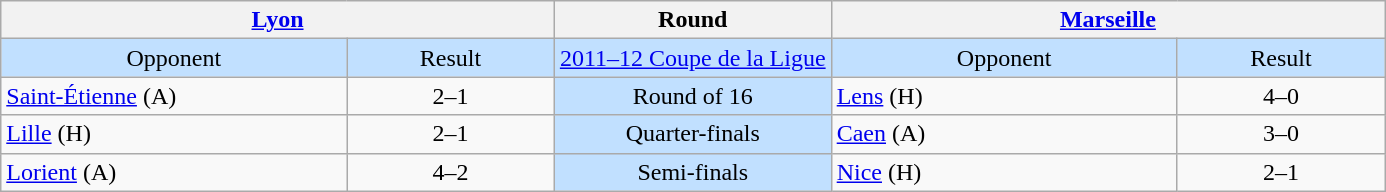<table class="wikitable" style="text-align:center; white-space:nowrap;">
<tr>
<th colspan="2"><a href='#'>Lyon</a></th>
<th>Round</th>
<th colspan="2"><a href='#'>Marseille</a></th>
</tr>
<tr style="background:#C1E0FF;">
<td style="width:25%;">Opponent</td>
<td style="width:15%;">Result</td>
<td><a href='#'>2011–12 Coupe de la Ligue</a></td>
<td style="width:25%;">Opponent</td>
<td style="width:15%;">Result</td>
</tr>
<tr>
<td style="text-align:left"><a href='#'>Saint-Étienne</a> (A)</td>
<td>2–1</td>
<td style="background:#C1E0FF;">Round of 16</td>
<td style="text-align:left"><a href='#'>Lens</a> (H)</td>
<td>4–0</td>
</tr>
<tr>
<td style="text-align:left"><a href='#'>Lille</a> (H)</td>
<td>2–1</td>
<td style="background:#C1E0FF;">Quarter-finals</td>
<td style="text-align:left"><a href='#'>Caen</a> (A)</td>
<td>3–0</td>
</tr>
<tr>
<td style="text-align:left"><a href='#'>Lorient</a> (A)</td>
<td>4–2 </td>
<td style="background:#C1E0FF;">Semi-finals</td>
<td style="text-align:left"><a href='#'>Nice</a> (H)</td>
<td>2–1</td>
</tr>
</table>
